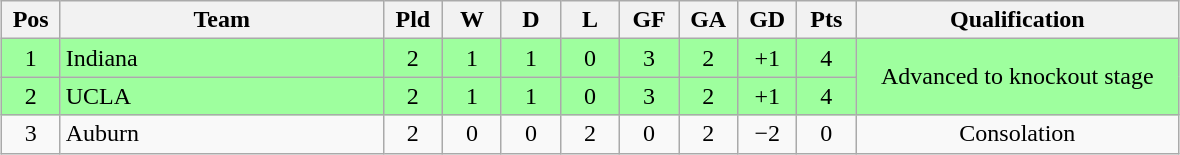<table class="wikitable" style="text-align:center; margin: 1em auto">
<tr>
<th style="width:2em">Pos</th>
<th style="width:13em">Team</th>
<th style="width:2em">Pld</th>
<th style="width:2em">W</th>
<th style="width:2em">D</th>
<th style="width:2em">L</th>
<th style="width:2em">GF</th>
<th style="width:2em">GA</th>
<th style="width:2em">GD</th>
<th style="width:2em">Pts</th>
<th style="width:13em">Qualification</th>
</tr>
<tr bgcolor="#9eff9e">
<td>1</td>
<td style="text-align:left">Indiana</td>
<td>2</td>
<td>1</td>
<td>1</td>
<td>0</td>
<td>3</td>
<td>2</td>
<td>+1</td>
<td>4</td>
<td rowspan="2">Advanced to knockout stage</td>
</tr>
<tr bgcolor="#9eff9e">
<td>2</td>
<td style="text-align:left">UCLA</td>
<td>2</td>
<td>1</td>
<td>1</td>
<td>0</td>
<td>3</td>
<td>2</td>
<td>+1</td>
<td>4</td>
</tr>
<tr>
<td>3</td>
<td style="text-align:left">Auburn</td>
<td>2</td>
<td>0</td>
<td>0</td>
<td>2</td>
<td>0</td>
<td>2</td>
<td>−2</td>
<td>0</td>
<td>Consolation</td>
</tr>
</table>
